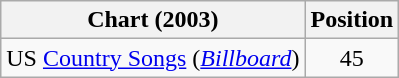<table class="wikitable sortable">
<tr>
<th scope="col">Chart (2003)</th>
<th scope="col">Position</th>
</tr>
<tr>
<td>US <a href='#'>Country Songs</a> (<em><a href='#'>Billboard</a></em>)</td>
<td align="center">45</td>
</tr>
</table>
